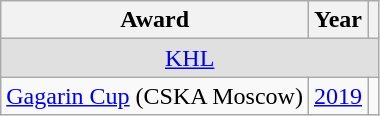<table class="wikitable">
<tr>
<th>Award</th>
<th>Year</th>
<th></th>
</tr>
<tr ALIGN="center" bgcolor="#e0e0e0">
<td colspan="3"><a href='#'>KHL</a></td>
</tr>
<tr>
<td><a href='#'>Gagarin Cup</a> (CSKA Moscow)</td>
<td><a href='#'>2019</a></td>
<td></td>
</tr>
</table>
